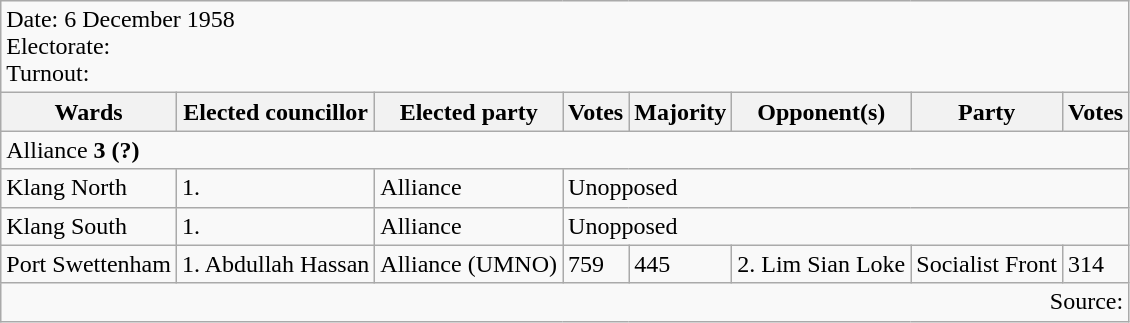<table class=wikitable>
<tr>
<td colspan=8>Date: 6 December 1958<br>Electorate: <br>Turnout:</td>
</tr>
<tr>
<th>Wards</th>
<th>Elected councillor</th>
<th>Elected party</th>
<th>Votes</th>
<th>Majority</th>
<th>Opponent(s)</th>
<th>Party</th>
<th>Votes</th>
</tr>
<tr>
<td colspan=8>Alliance <strong>3 (?)</strong> </td>
</tr>
<tr>
<td>Klang North</td>
<td>1.</td>
<td>Alliance</td>
<td colspan=5>Unopposed</td>
</tr>
<tr>
<td>Klang South</td>
<td>1.</td>
<td>Alliance</td>
<td colspan=5>Unopposed</td>
</tr>
<tr>
<td>Port Swettenham</td>
<td>1. Abdullah Hassan</td>
<td>Alliance (UMNO)</td>
<td>759</td>
<td>445</td>
<td>2. Lim Sian Loke</td>
<td>Socialist Front</td>
<td>314</td>
</tr>
<tr>
<td colspan="8" style="text-align:right;">Source: </td>
</tr>
</table>
